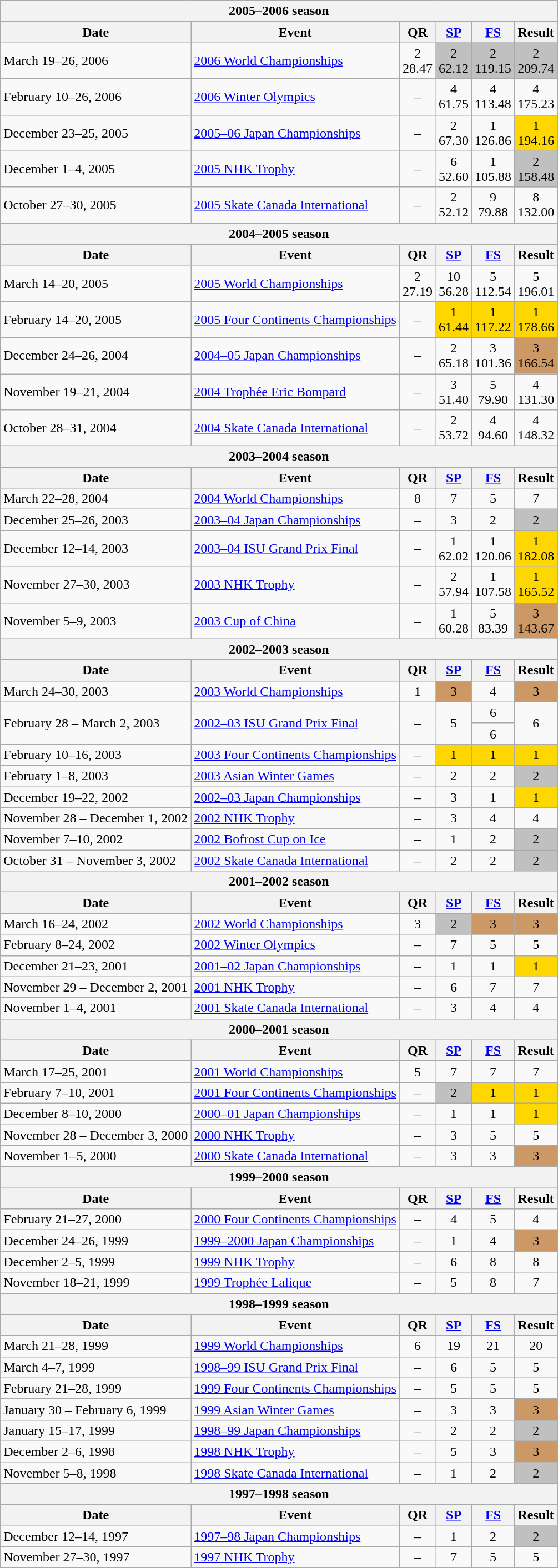<table class="wikitable">
<tr>
<th colspan="6">2005–2006 season</th>
</tr>
<tr>
<th>Date</th>
<th>Event</th>
<th>QR</th>
<th><a href='#'>SP</a></th>
<th><a href='#'>FS</a></th>
<th>Result</th>
</tr>
<tr>
<td>March 19–26, 2006</td>
<td><a href='#'>2006 World Championships</a></td>
<td align="center">2<br>28.47</td>
<td align="center" bgcolor="silver">2<br>62.12</td>
<td align="center" bgcolor="silver">2<br>119.15</td>
<td align="center" bgcolor="silver">2<br>209.74</td>
</tr>
<tr>
<td>February 10–26, 2006</td>
<td><a href='#'>2006 Winter Olympics</a></td>
<td align="center">–</td>
<td align="center">4 <br> 61.75</td>
<td align="center">4 <br> 113.48</td>
<td align="center">4<br>175.23</td>
</tr>
<tr>
<td>December 23–25, 2005</td>
<td><a href='#'>2005–06 Japan Championships</a></td>
<td align="center">–</td>
<td align="center">2 <br> 67.30</td>
<td align="center">1 <br> 126.86</td>
<td align="center" bgcolor="gold">1 <br> 194.16</td>
</tr>
<tr>
<td>December 1–4, 2005</td>
<td><a href='#'>2005 NHK Trophy</a></td>
<td align="center">–</td>
<td align="center">6 <br> 52.60</td>
<td align="center">1 <br> 105.88</td>
<td align="center" bgcolor="silver">2 <br> 158.48</td>
</tr>
<tr>
<td>October 27–30, 2005</td>
<td><a href='#'>2005 Skate Canada International</a></td>
<td align="center">–</td>
<td align="center">2 <br> 52.12</td>
<td align="center">9 <br> 79.88</td>
<td align="center">8 <br> 132.00</td>
</tr>
<tr>
<th colspan="6">2004–2005 season</th>
</tr>
<tr>
<th>Date</th>
<th>Event</th>
<th>QR</th>
<th><a href='#'>SP</a></th>
<th><a href='#'>FS</a></th>
<th>Result</th>
</tr>
<tr>
<td>March 14–20, 2005</td>
<td><a href='#'>2005 World Championships</a></td>
<td align="center">2<br>27.19</td>
<td align="center">10 <br> 56.28</td>
<td align="center">5 <br> 112.54</td>
<td align="center">5 <br> 196.01</td>
</tr>
<tr>
<td>February 14–20, 2005</td>
<td><a href='#'>2005 Four Continents Championships</a></td>
<td align="center">–</td>
<td align="center" bgcolor="gold">1 <br> 61.44</td>
<td align="center" bgcolor="gold">1 <br> 117.22</td>
<td align="center" bgcolor="gold">1 <br> 178.66</td>
</tr>
<tr>
<td>December 24–26, 2004</td>
<td><a href='#'>2004–05 Japan Championships</a></td>
<td align="center">–</td>
<td align="center">2 <br> 65.18</td>
<td align="center">3 <br> 101.36</td>
<td align="center" bgcolor="#cc9966">3 <br> 166.54</td>
</tr>
<tr>
<td>November 19–21, 2004</td>
<td><a href='#'>2004 Trophée Eric Bompard</a></td>
<td align="center">–</td>
<td align="center">3 <br> 51.40</td>
<td align="center">5 <br> 79.90</td>
<td align="center">4 <br> 131.30</td>
</tr>
<tr>
<td>October 28–31, 2004</td>
<td><a href='#'>2004 Skate Canada International</a></td>
<td align="center">–</td>
<td align="center">2 <br> 53.72</td>
<td align="center">4 <br> 94.60</td>
<td align="center">4 <br> 148.32</td>
</tr>
<tr>
<th colspan="6">2003–2004 season</th>
</tr>
<tr>
<th>Date</th>
<th>Event</th>
<th>QR</th>
<th><a href='#'>SP</a></th>
<th><a href='#'>FS</a></th>
<th>Result</th>
</tr>
<tr>
<td>March 22–28, 2004</td>
<td><a href='#'>2004 World Championships</a></td>
<td align="center">8</td>
<td align="center">7</td>
<td align="center">5</td>
<td align="center">7</td>
</tr>
<tr>
<td>December 25–26, 2003</td>
<td><a href='#'>2003–04 Japan Championships</a></td>
<td align="center">–</td>
<td align="center">3</td>
<td align="center">2</td>
<td align="center" bgcolor="silver">2</td>
</tr>
<tr>
<td>December 12–14, 2003</td>
<td><a href='#'>2003–04 ISU Grand Prix Final</a></td>
<td align="center">–</td>
<td align="center">1 <br> 62.02</td>
<td align="center">1 <br> 120.06</td>
<td align="center" bgcolor="gold">1 <br> 182.08</td>
</tr>
<tr>
<td>November 27–30, 2003</td>
<td><a href='#'>2003 NHK Trophy</a></td>
<td align="center">–</td>
<td align="center">2 <br> 57.94</td>
<td align="center">1 <br> 107.58</td>
<td align="center" bgcolor="gold">1 <br> 165.52</td>
</tr>
<tr>
<td>November 5–9, 2003</td>
<td><a href='#'>2003 Cup of China</a></td>
<td align="center">–</td>
<td align="center">1 <br> 60.28</td>
<td align="center">5 <br> 83.39</td>
<td align="center" bgcolor="#cc9966">3 <br> 143.67</td>
</tr>
<tr>
<th colspan="6">2002–2003 season</th>
</tr>
<tr>
<th>Date</th>
<th>Event</th>
<th>QR</th>
<th><a href='#'>SP</a></th>
<th><a href='#'>FS</a></th>
<th>Result</th>
</tr>
<tr>
<td>March 24–30, 2003</td>
<td><a href='#'>2003 World Championships</a></td>
<td align="center">1</td>
<td align="center" bgcolor="#cc9966">3</td>
<td align="center">4</td>
<td align="center" bgcolor="#cc9966">3</td>
</tr>
<tr>
<td rowspan="2">February 28 – March 2, 2003</td>
<td rowspan="2"><a href='#'>2002–03 ISU Grand Prix Final</a></td>
<td rowspan="2" align="center">–</td>
<td rowspan="2" align="center">5</td>
<td align="center">6</td>
<td rowspan="2" align="center">6</td>
</tr>
<tr>
<td align="center">6</td>
</tr>
<tr>
<td>February 10–16, 2003</td>
<td><a href='#'>2003 Four Continents Championships</a></td>
<td align="center">–</td>
<td align="center" bgcolor="gold">1</td>
<td align="center" bgcolor="gold">1</td>
<td align="center" bgcolor="gold">1</td>
</tr>
<tr>
<td>February 1–8, 2003</td>
<td><a href='#'>2003 Asian Winter Games</a></td>
<td align="center">–</td>
<td align="center">2</td>
<td align="center">2</td>
<td align="center" bgcolor="silver">2</td>
</tr>
<tr>
<td>December 19–22, 2002</td>
<td><a href='#'>2002–03 Japan Championships</a></td>
<td align="center">–</td>
<td align="center">3</td>
<td align="center">1</td>
<td align="center" bgcolor="gold">1</td>
</tr>
<tr>
<td>November 28 – December 1, 2002</td>
<td><a href='#'>2002 NHK Trophy</a></td>
<td align="center">–</td>
<td align="center">3</td>
<td align="center">4</td>
<td align="center">4</td>
</tr>
<tr>
<td>November 7–10, 2002</td>
<td><a href='#'>2002 Bofrost Cup on Ice</a></td>
<td align="center">–</td>
<td align="center">1</td>
<td align="center">2</td>
<td align="center" bgcolor="silver">2</td>
</tr>
<tr>
<td>October 31 – November 3, 2002</td>
<td><a href='#'>2002 Skate Canada International</a></td>
<td align="center">–</td>
<td align="center">2</td>
<td align="center">2</td>
<td align="center" bgcolor="silver">2</td>
</tr>
<tr>
<th colspan="6">2001–2002 season</th>
</tr>
<tr>
<th>Date</th>
<th>Event</th>
<th>QR</th>
<th><a href='#'>SP</a></th>
<th><a href='#'>FS</a></th>
<th>Result</th>
</tr>
<tr>
<td>March 16–24, 2002</td>
<td><a href='#'>2002 World Championships</a></td>
<td align="center">3</td>
<td align="center" bgcolor="silver">2</td>
<td align="center" bgcolor="#cc9966">3</td>
<td align="center" bgcolor="#cc9966">3</td>
</tr>
<tr>
<td>February 8–24, 2002</td>
<td><a href='#'>2002 Winter Olympics</a></td>
<td align="center">–</td>
<td align="center">7</td>
<td align="center">5</td>
<td align="center">5</td>
</tr>
<tr>
<td>December 21–23, 2001</td>
<td><a href='#'>2001–02 Japan Championships</a></td>
<td align="center">–</td>
<td align="center">1</td>
<td align="center">1</td>
<td align="center" bgcolor="gold">1</td>
</tr>
<tr>
<td>November 29 – December 2, 2001</td>
<td><a href='#'>2001 NHK Trophy</a></td>
<td align="center">–</td>
<td align="center">6</td>
<td align="center">7</td>
<td align="center">7</td>
</tr>
<tr>
<td>November 1–4, 2001</td>
<td><a href='#'>2001 Skate Canada International</a></td>
<td align="center">–</td>
<td align="center">3</td>
<td align="center">4</td>
<td align="center">4</td>
</tr>
<tr>
<th colspan="6">2000–2001 season</th>
</tr>
<tr>
<th>Date</th>
<th>Event</th>
<th>QR</th>
<th><a href='#'>SP</a></th>
<th><a href='#'>FS</a></th>
<th>Result</th>
</tr>
<tr>
<td>March 17–25, 2001</td>
<td><a href='#'>2001 World Championships</a></td>
<td align="center">5</td>
<td align="center">7</td>
<td align="center">7</td>
<td align="center">7</td>
</tr>
<tr>
<td>February 7–10, 2001</td>
<td><a href='#'>2001 Four Continents Championships</a></td>
<td align="center">–</td>
<td align="center" bgcolor="silver">2</td>
<td align="center" bgcolor="gold">1</td>
<td align="center" bgcolor="gold">1</td>
</tr>
<tr>
<td>December 8–10, 2000</td>
<td><a href='#'>2000–01 Japan Championships</a></td>
<td align="center">–</td>
<td align="center">1</td>
<td align="center">1</td>
<td align="center" bgcolor="gold">1</td>
</tr>
<tr>
<td>November 28 – December 3, 2000</td>
<td><a href='#'>2000 NHK Trophy</a></td>
<td align="center">–</td>
<td align="center">3</td>
<td align="center">5</td>
<td align="center">5</td>
</tr>
<tr>
<td>November 1–5, 2000</td>
<td><a href='#'>2000 Skate Canada International</a></td>
<td align="center">–</td>
<td align="center">3</td>
<td align="center">3</td>
<td align="center" bgcolor="#cc9966">3</td>
</tr>
<tr>
<th colspan="6">1999–2000 season</th>
</tr>
<tr>
<th>Date</th>
<th>Event</th>
<th>QR</th>
<th><a href='#'>SP</a></th>
<th><a href='#'>FS</a></th>
<th>Result</th>
</tr>
<tr>
<td>February 21–27, 2000</td>
<td><a href='#'>2000 Four Continents Championships</a></td>
<td align="center">–</td>
<td align="center">4</td>
<td align="center">5</td>
<td align="center">4</td>
</tr>
<tr>
<td>December 24–26, 1999</td>
<td><a href='#'>1999–2000 Japan Championships</a></td>
<td align="center">–</td>
<td align="center">1</td>
<td align="center">4</td>
<td align="center" bgcolor="cc9966">3</td>
</tr>
<tr>
<td>December 2–5, 1999</td>
<td><a href='#'>1999 NHK Trophy</a></td>
<td align="center">–</td>
<td align="center">6</td>
<td align="center">8</td>
<td align="center">8</td>
</tr>
<tr>
<td>November 18–21, 1999</td>
<td><a href='#'>1999 Trophée Lalique</a></td>
<td align="center">–</td>
<td align="center">5</td>
<td align="center">8</td>
<td align="center">7</td>
</tr>
<tr>
<th colspan="6">1998–1999 season</th>
</tr>
<tr>
<th>Date</th>
<th>Event</th>
<th>QR</th>
<th><a href='#'>SP</a></th>
<th><a href='#'>FS</a></th>
<th>Result</th>
</tr>
<tr>
<td>March 21–28, 1999</td>
<td><a href='#'>1999 World Championships</a></td>
<td align="center">6</td>
<td align="center">19</td>
<td align="center">21</td>
<td align="center">20</td>
</tr>
<tr>
<td>March 4–7, 1999</td>
<td><a href='#'>1998–99 ISU Grand Prix Final</a></td>
<td align="center">–</td>
<td align="center">6</td>
<td align="center">5</td>
<td align="center">5</td>
</tr>
<tr>
<td>February 21–28, 1999</td>
<td><a href='#'>1999 Four Continents Championships</a></td>
<td align="center">–</td>
<td align="center">5</td>
<td align="center">5</td>
<td align="center">5</td>
</tr>
<tr>
<td>January 30 – February 6, 1999</td>
<td><a href='#'>1999 Asian Winter Games</a></td>
<td align="center">–</td>
<td align="center">3</td>
<td align="center">3</td>
<td align="center" bgcolor="#cc9966">3</td>
</tr>
<tr>
<td>January 15–17, 1999</td>
<td><a href='#'>1998–99 Japan Championships</a></td>
<td align="center">–</td>
<td align="center">2</td>
<td align="center">2</td>
<td align="center" bgcolor="silver">2</td>
</tr>
<tr>
<td>December 2–6, 1998</td>
<td><a href='#'>1998 NHK Trophy</a></td>
<td align="center">–</td>
<td align="center">5</td>
<td align="center">3</td>
<td align="center" bgcolor="#cc9966">3</td>
</tr>
<tr>
<td>November 5–8, 1998</td>
<td><a href='#'>1998 Skate Canada International</a></td>
<td align="center">–</td>
<td align="center">1</td>
<td align="center">2</td>
<td align="center" bgcolor="silver">2</td>
</tr>
<tr>
<th colspan="6">1997–1998 season</th>
</tr>
<tr>
<th>Date</th>
<th>Event</th>
<th>QR</th>
<th><a href='#'>SP</a></th>
<th><a href='#'>FS</a></th>
<th>Result</th>
</tr>
<tr>
<td>December 12–14, 1997</td>
<td><a href='#'>1997–98 Japan Championships</a></td>
<td align="center">–</td>
<td align="center">1</td>
<td align="center">2</td>
<td align="center" bgcolor="silver">2</td>
</tr>
<tr>
<td>November 27–30, 1997</td>
<td><a href='#'>1997 NHK Trophy</a></td>
<td align="center">–</td>
<td align="center">7</td>
<td align="center">5</td>
<td align="center">5</td>
</tr>
</table>
